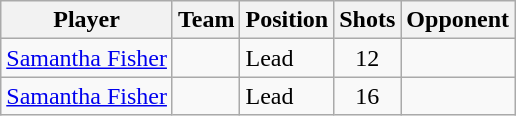<table class="wikitable sortable">
<tr>
<th>Player</th>
<th>Team</th>
<th>Position</th>
<th>Shots</th>
<th>Opponent</th>
</tr>
<tr>
<td><a href='#'>Samantha Fisher</a></td>
<td></td>
<td data-sort-value="1">Lead</td>
<td style="text-align:center;">12</td>
<td></td>
</tr>
<tr>
<td><a href='#'>Samantha Fisher</a></td>
<td></td>
<td data-sort-value="1">Lead</td>
<td style="text-align:center;">16</td>
<td></td>
</tr>
</table>
